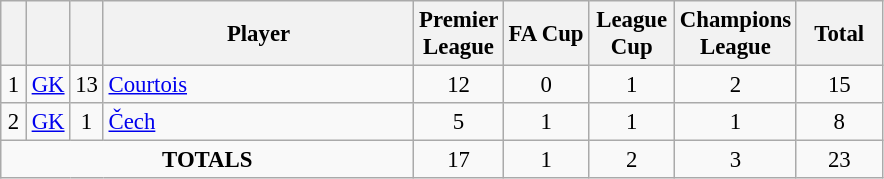<table class="wikitable sortable" style="font-size: 95%; text-align: center">
<tr>
<th width=10></th>
<th width=10></th>
<th width=10></th>
<th width=200>Player</th>
<th width=50>Premier League</th>
<th width=50>FA Cup</th>
<th width=50>League Cup</th>
<th width=50>Champions League</th>
<th width=50>Total</th>
</tr>
<tr>
<td>1</td>
<td><a href='#'>GK</a></td>
<td>13</td>
<td align=left> <a href='#'>Courtois</a></td>
<td>12</td>
<td>0</td>
<td>1</td>
<td>2</td>
<td>15</td>
</tr>
<tr>
<td>2</td>
<td><a href='#'>GK</a></td>
<td>1</td>
<td align=left> <a href='#'>Čech</a></td>
<td>5</td>
<td>1</td>
<td>1</td>
<td>1</td>
<td>8</td>
</tr>
<tr>
<td colspan="4"><strong>TOTALS</strong></td>
<td>17</td>
<td>1</td>
<td>2</td>
<td>3</td>
<td>23</td>
</tr>
</table>
